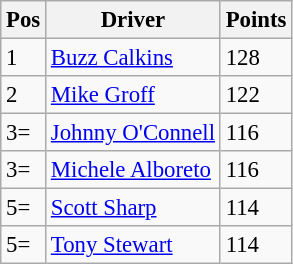<table class="wikitable" style="font-size: 95%">
<tr>
<th>Pos</th>
<th>Driver</th>
<th>Points</th>
</tr>
<tr>
<td>1</td>
<td> <a href='#'>Buzz Calkins</a></td>
<td>128</td>
</tr>
<tr>
<td>2</td>
<td> <a href='#'>Mike Groff</a></td>
<td>122</td>
</tr>
<tr>
<td>3=</td>
<td> <a href='#'>Johnny O'Connell</a></td>
<td>116</td>
</tr>
<tr>
<td>3=</td>
<td> <a href='#'>Michele Alboreto</a></td>
<td>116</td>
</tr>
<tr>
<td>5=</td>
<td> <a href='#'>Scott Sharp</a></td>
<td>114</td>
</tr>
<tr>
<td>5=</td>
<td> <a href='#'>Tony Stewart</a></td>
<td>114</td>
</tr>
</table>
